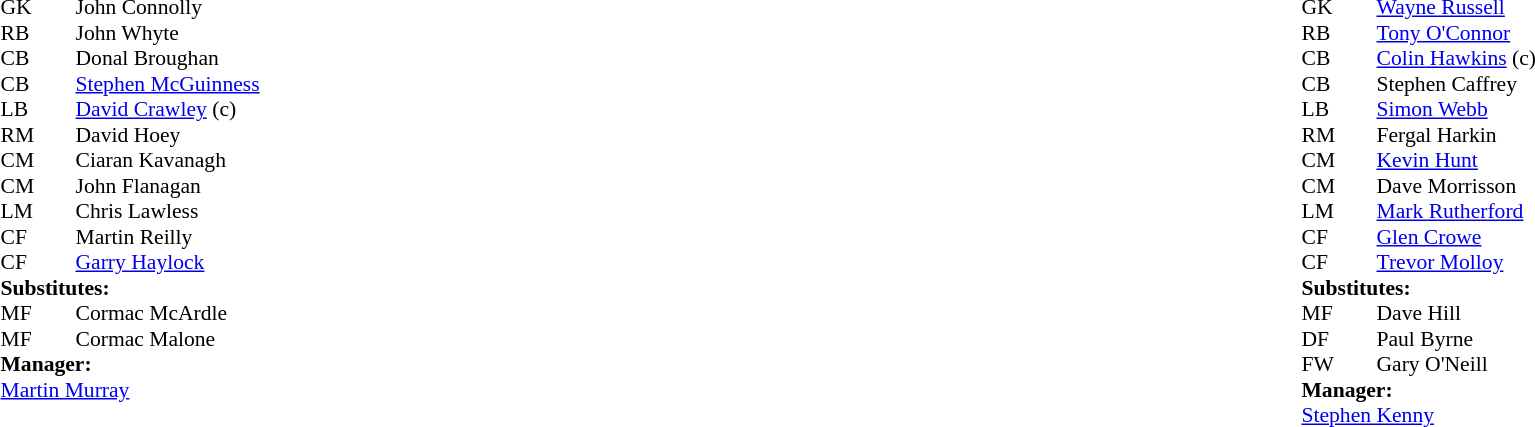<table width="100%">
<tr>
<td valign="top" width="50%"><br><table style="font-size: 90%" cellspacing="0" cellpadding="0">
<tr>
<th width="25"></th>
<th width="25"></th>
</tr>
<tr>
<td>GK</td>
<td></td>
<td> John Connolly</td>
</tr>
<tr>
<td>RB</td>
<td></td>
<td> John Whyte</td>
</tr>
<tr>
<td>CB</td>
<td></td>
<td> Donal Broughan</td>
</tr>
<tr>
<td>CB</td>
<td></td>
<td> <a href='#'>Stephen McGuinness</a></td>
</tr>
<tr>
<td>LB</td>
<td></td>
<td> <a href='#'>David Crawley</a> (c)</td>
</tr>
<tr>
<td>RM</td>
<td></td>
<td> David Hoey</td>
</tr>
<tr>
<td>CM</td>
<td></td>
<td> Ciaran Kavanagh</td>
</tr>
<tr>
<td>CM</td>
<td></td>
<td> John Flanagan</td>
</tr>
<tr>
<td>LM</td>
<td></td>
<td> Chris Lawless</td>
<td></td>
<td></td>
</tr>
<tr>
<td>CF</td>
<td></td>
<td> Martin Reilly</td>
</tr>
<tr>
<td>CF</td>
<td></td>
<td> <a href='#'>Garry Haylock</a></td>
<td></td>
<td></td>
</tr>
<tr>
<td colspan=4><strong>Substitutes:</strong></td>
</tr>
<tr>
<td>MF</td>
<td></td>
<td> Cormac McArdle</td>
<td></td>
<td></td>
</tr>
<tr>
<td>MF</td>
<td></td>
<td> Cormac Malone</td>
<td></td>
<td></td>
</tr>
<tr>
<td colspan=4><strong>Manager:</strong></td>
</tr>
<tr>
<td colspan="4"> <a href='#'>Martin Murray</a></td>
</tr>
</table>
</td>
<td valign="top"></td>
<td valign="top" width="50%"><br><table style="font-size: 90%" cellspacing="0" cellpadding="0" align="center">
<tr>
<th width="25"></th>
<th width="25"></th>
</tr>
<tr>
<td>GK</td>
<td></td>
<td> <a href='#'>Wayne Russell</a></td>
</tr>
<tr>
<td>RB</td>
<td></td>
<td> <a href='#'>Tony O'Connor</a></td>
</tr>
<tr>
<td>CB</td>
<td></td>
<td> <a href='#'>Colin Hawkins</a> (c)</td>
</tr>
<tr>
<td>CB</td>
<td></td>
<td> Stephen Caffrey</td>
</tr>
<tr>
<td>LB</td>
<td></td>
<td> <a href='#'>Simon Webb</a></td>
<td></td>
</tr>
<tr>
<td>RM</td>
<td></td>
<td> Fergal Harkin</td>
<td></td>
<td></td>
</tr>
<tr>
<td>CM</td>
<td></td>
<td> <a href='#'>Kevin Hunt</a></td>
</tr>
<tr>
<td>CM</td>
<td></td>
<td> Dave Morrisson</td>
<td></td>
<td></td>
</tr>
<tr>
<td>LM</td>
<td></td>
<td> <a href='#'>Mark Rutherford</a></td>
</tr>
<tr>
<td>CF</td>
<td></td>
<td> <a href='#'>Glen Crowe</a></td>
</tr>
<tr>
<td>CF</td>
<td></td>
<td> <a href='#'>Trevor Molloy</a></td>
<td></td>
<td></td>
</tr>
<tr>
<td colspan=4><strong>Substitutes:</strong></td>
</tr>
<tr>
<td>MF</td>
<td></td>
<td> Dave Hill</td>
<td></td>
<td></td>
</tr>
<tr>
<td>DF</td>
<td></td>
<td> Paul Byrne</td>
<td></td>
<td></td>
</tr>
<tr>
<td>FW</td>
<td></td>
<td> Gary O'Neill</td>
<td></td>
<td></td>
</tr>
<tr>
<td colspan=4><strong>Manager:</strong></td>
</tr>
<tr>
<td colspan="4"> <a href='#'>Stephen Kenny</a></td>
</tr>
</table>
</td>
</tr>
</table>
